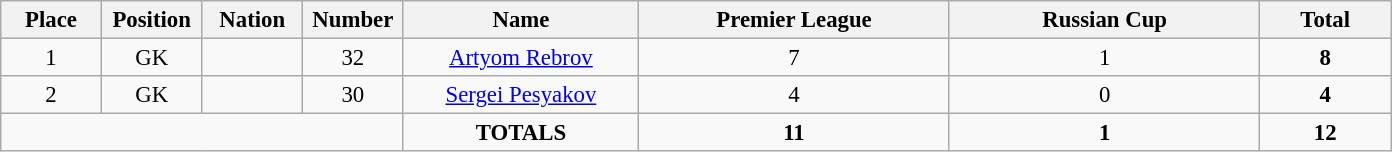<table class="wikitable" style="font-size: 95%; text-align: center;">
<tr>
<th width=60>Place</th>
<th width=60>Position</th>
<th width=60>Nation</th>
<th width=60>Number</th>
<th width=150>Name</th>
<th width=200>Premier League</th>
<th width=200>Russian Cup</th>
<th width=80><strong>Total</strong></th>
</tr>
<tr>
<td>1</td>
<td>GK</td>
<td></td>
<td>32</td>
<td><a href='#'>Artyom Rebrov</a></td>
<td>7</td>
<td>1</td>
<td><strong>8</strong></td>
</tr>
<tr>
<td>2</td>
<td>GK</td>
<td></td>
<td>30</td>
<td><a href='#'>Sergei Pesyakov</a></td>
<td>4</td>
<td>0</td>
<td><strong>4</strong></td>
</tr>
<tr>
<td colspan="4"></td>
<td><strong>TOTALS</strong></td>
<td><strong>11</strong></td>
<td><strong>1</strong></td>
<td><strong>12</strong></td>
</tr>
</table>
